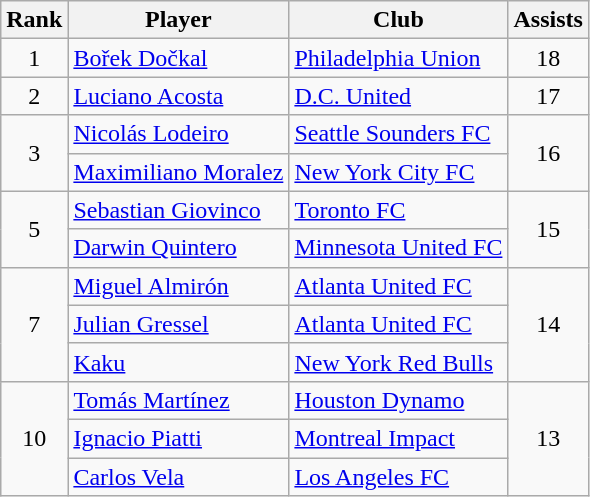<table class="wikitable" style="text-align:center">
<tr>
<th>Rank</th>
<th>Player</th>
<th>Club</th>
<th>Assists</th>
</tr>
<tr>
<td>1</td>
<td align="left"> <a href='#'>Bořek Dočkal</a></td>
<td align="left"><a href='#'>Philadelphia Union</a></td>
<td>18</td>
</tr>
<tr>
<td>2</td>
<td align="left"> <a href='#'>Luciano Acosta</a></td>
<td align="left"><a href='#'>D.C. United</a></td>
<td>17</td>
</tr>
<tr>
<td rowspan="2">3</td>
<td align="left"> <a href='#'>Nicolás Lodeiro</a></td>
<td align="left"><a href='#'>Seattle Sounders FC</a></td>
<td rowspan="2">16</td>
</tr>
<tr>
<td align="left"> <a href='#'>Maximiliano Moralez</a></td>
<td align="left"><a href='#'>New York City FC</a></td>
</tr>
<tr>
<td rowspan="2">5</td>
<td align="left"> <a href='#'>Sebastian Giovinco</a></td>
<td align="left"><a href='#'>Toronto FC</a></td>
<td rowspan="2">15</td>
</tr>
<tr>
<td align="left"> <a href='#'>Darwin Quintero</a></td>
<td align="left"><a href='#'>Minnesota United FC</a></td>
</tr>
<tr>
<td rowspan="3">7</td>
<td align="left"> <a href='#'>Miguel Almirón</a></td>
<td align="left"><a href='#'>Atlanta United FC</a></td>
<td rowspan="3">14</td>
</tr>
<tr>
<td align="left"> <a href='#'>Julian Gressel</a></td>
<td align="left"><a href='#'>Atlanta United FC</a></td>
</tr>
<tr>
<td align="left"> <a href='#'>Kaku</a></td>
<td align="left"><a href='#'>New York Red Bulls</a></td>
</tr>
<tr>
<td rowspan="3">10</td>
<td align="left"> <a href='#'>Tomás Martínez</a></td>
<td align="left"><a href='#'>Houston Dynamo</a></td>
<td rowspan="3">13</td>
</tr>
<tr>
<td align="left"> <a href='#'>Ignacio Piatti</a></td>
<td align="left"><a href='#'>Montreal Impact</a></td>
</tr>
<tr>
<td align="left"> <a href='#'>Carlos Vela</a></td>
<td align="left"><a href='#'>Los Angeles FC</a></td>
</tr>
</table>
